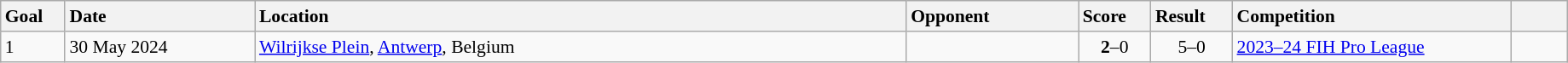<table class="wikitable sortable" style="font-size:90%" width=97%>
<tr>
<th style="width: 25px; text-align: left">Goal</th>
<th style="width: 100px; text-align: left">Date</th>
<th style="width: 360px; text-align: left">Location</th>
<th style="width: 90px; text-align: left">Opponent</th>
<th style="width: 30px; text-align: left">Score</th>
<th style="width: 30px; text-align: left">Result</th>
<th style="width: 150px; text-align: left">Competition</th>
<th style="width: 25px; text-align: left"></th>
</tr>
<tr>
<td>1</td>
<td>30 May 2024</td>
<td><a href='#'>Wilrijkse Plein</a>, <a href='#'>Antwerp</a>, Belgium</td>
<td></td>
<td align="center"><strong>2</strong>–0</td>
<td align="center">5–0</td>
<td><a href='#'>2023–24 FIH Pro League</a></td>
<td></td>
</tr>
</table>
